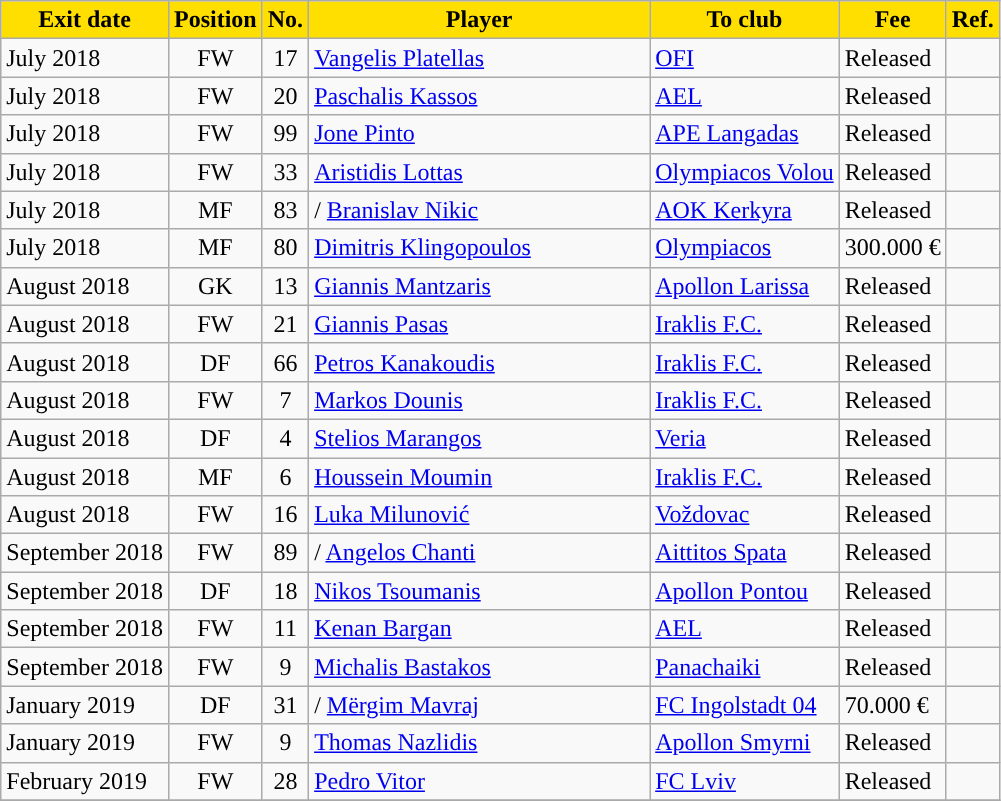<table class="wikitable sortable">
<tr>
<th style="background:#FFDF00; color:black;"><strong>Exit date</strong></th>
<th style="background:#FFDF00; color:black;"><strong>Position</strong></th>
<th style="background:#FFDF00; color:black;"><strong>No.</strong></th>
<th style="background:#FFDF00; color:black;"; width=220><strong>Player</strong></th>
<th style="background:#FFDF00; color:black;"><strong>To club</strong></th>
<th style="background:#FFDF00; color:black;"><strong>Fee</strong></th>
<th style="background:#FFDF00; color:black;"><strong>Ref.</strong></th>
</tr>
<tr>
<td>July 2018</td>
<td style="text-align:center;">FW</td>
<td style="text-align:center;">17</td>
<td style="text-align:left;"> <a href='#'>Vangelis Platellas</a></td>
<td style="text-align:left;"> <a href='#'>OFI</a></td>
<td>Released</td>
<td></td>
</tr>
<tr>
<td>July 2018</td>
<td style="text-align:center;">FW</td>
<td style="text-align:center;">20</td>
<td style="text-align:left;"> <a href='#'>Paschalis Kassos</a></td>
<td style="text-align:left;"> <a href='#'>AEL</a></td>
<td>Released</td>
<td></td>
</tr>
<tr>
<td>July 2018</td>
<td style="text-align:center;">FW</td>
<td style="text-align:center;">99</td>
<td style="text-align:left;"> <a href='#'>Jone Pinto</a></td>
<td style="text-align:left;"> <a href='#'>APE Langadas</a></td>
<td>Released</td>
<td></td>
</tr>
<tr>
<td>July 2018</td>
<td style="text-align:center;">FW</td>
<td style="text-align:center;">33</td>
<td style="text-align:left;"> <a href='#'>Aristidis Lottas</a></td>
<td style="text-align:left;"> <a href='#'>Olympiacos Volou</a></td>
<td>Released</td>
<td></td>
</tr>
<tr>
<td>July 2018</td>
<td style="text-align:center;">MF</td>
<td style="text-align:center;">83</td>
<td style="text-align:left;"> /  <a href='#'>Branislav Nikic</a></td>
<td style="text-align:left;"> <a href='#'>AOK Kerkyra</a></td>
<td>Released</td>
<td></td>
</tr>
<tr>
<td>July 2018</td>
<td style="text-align:center;">MF</td>
<td style="text-align:center;">80</td>
<td style="text-align:left;"> <a href='#'>Dimitris Klingopoulos</a></td>
<td style="text-align:left;"> <a href='#'>Olympiacos</a></td>
<td>300.000 €</td>
<td></td>
</tr>
<tr>
<td>August 2018</td>
<td style="text-align:center;">GK</td>
<td style="text-align:center;">13</td>
<td style="text-align:left;"> <a href='#'>Giannis Mantzaris</a></td>
<td style="text-align:left;"> <a href='#'>Apollon Larissa</a></td>
<td>Released</td>
<td></td>
</tr>
<tr>
<td>August 2018</td>
<td style="text-align:center;">FW</td>
<td style="text-align:center;">21</td>
<td style="text-align:left;"> <a href='#'>Giannis Pasas</a></td>
<td style="text-align:left;"> <a href='#'>Iraklis F.C.</a></td>
<td>Released</td>
<td></td>
</tr>
<tr>
<td>August 2018</td>
<td style="text-align:center;">DF</td>
<td style="text-align:center;">66</td>
<td style="text-align:left;"> <a href='#'>Petros Kanakoudis</a></td>
<td style="text-align:left;"> <a href='#'>Iraklis F.C.</a></td>
<td>Released</td>
<td></td>
</tr>
<tr>
<td>August 2018</td>
<td style="text-align:center;">FW</td>
<td style="text-align:center;">7</td>
<td style="text-align:left;"> <a href='#'>Markos Dounis</a></td>
<td style="text-align:left;"> <a href='#'>Iraklis F.C.</a></td>
<td>Released</td>
<td></td>
</tr>
<tr>
<td>August 2018</td>
<td style="text-align:center;">DF</td>
<td style="text-align:center;">4</td>
<td style="text-align:left;"> <a href='#'>Stelios Marangos</a></td>
<td style="text-align:left;"> <a href='#'>Veria</a></td>
<td>Released</td>
<td></td>
</tr>
<tr>
<td>August 2018</td>
<td style="text-align:center;">MF</td>
<td style="text-align:center;">6</td>
<td style="text-align:left;"> <a href='#'>Houssein Moumin</a></td>
<td style="text-align:left;"> <a href='#'>Iraklis F.C.</a></td>
<td>Released</td>
<td></td>
</tr>
<tr>
<td>August 2018</td>
<td style="text-align:center;">FW</td>
<td style="text-align:center;">16</td>
<td style="text-align:left;"> <a href='#'>Luka Milunović</a></td>
<td style="text-align:left;"> <a href='#'>Voždovac</a></td>
<td>Released</td>
<td></td>
</tr>
<tr>
<td>September 2018</td>
<td style="text-align:center;">FW</td>
<td style="text-align:center;">89</td>
<td style="text-align:left;"> /  <a href='#'>Angelos Chanti</a></td>
<td style="text-align:left;"> <a href='#'>Aittitos Spata</a></td>
<td>Released</td>
<td></td>
</tr>
<tr>
<td>September 2018</td>
<td style="text-align:center;">DF</td>
<td style="text-align:center;">18</td>
<td style="text-align:left;"> <a href='#'>Nikos Tsoumanis</a></td>
<td style="text-align:left;"> <a href='#'>Apollon Pontou</a></td>
<td>Released</td>
<td></td>
</tr>
<tr>
<td>September 2018</td>
<td style="text-align:center;">FW</td>
<td style="text-align:center;">11</td>
<td style="text-align:left;"> <a href='#'>Kenan Bargan</a></td>
<td style="text-align:left;"> <a href='#'>AEL</a></td>
<td>Released</td>
<td></td>
</tr>
<tr>
<td>September 2018</td>
<td style="text-align:center;">FW</td>
<td style="text-align:center;">9</td>
<td style="text-align:left;"> <a href='#'>Michalis Bastakos</a></td>
<td style="text-align:left;"> <a href='#'>Panachaiki</a></td>
<td>Released</td>
<td></td>
</tr>
<tr>
<td>January 2019</td>
<td style="text-align:center;">DF</td>
<td style="text-align:center;">31</td>
<td style="text=align:left;"> /  <a href='#'>Mërgim Mavraj</a></td>
<td style="text-align:left;"> <a href='#'>FC Ingolstadt 04</a></td>
<td>70.000 €</td>
<td></td>
</tr>
<tr>
<td>January 2019</td>
<td style="text-align:center;">FW</td>
<td style="text-align:center;">9</td>
<td style="text=align:left;"> <a href='#'>Thomas Nazlidis</a></td>
<td style="text=align:left;"> <a href='#'>Apollon Smyrni</a></td>
<td>Released</td>
<td></td>
</tr>
<tr>
<td>February 2019</td>
<td style="text-align:center;">FW</td>
<td style="text-align:center;">28</td>
<td style="text=align:left;"> <a href='#'>Pedro Vitor</a></td>
<td style="text-align:left;"> <a href='#'>FC Lviv</a></td>
<td>Released</td>
<td></td>
</tr>
<tr>
</tr>
</table>
